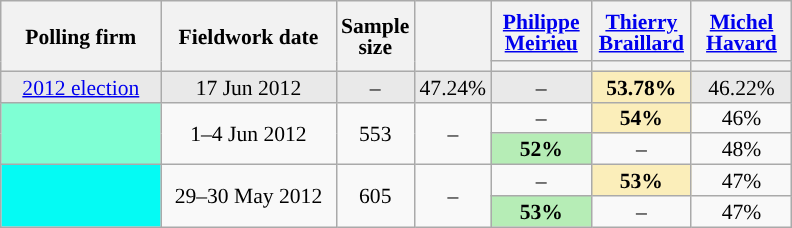<table class="wikitable sortable" style="text-align:center;font-size:90%;line-height:14px;">
<tr style="height:40px;">
<th style="width:100px;" rowspan="2">Polling firm</th>
<th style="width:110px;" rowspan="2">Fieldwork date</th>
<th style="width:35px;" rowspan="2">Sample<br>size</th>
<th style="width:30px;" rowspan="2"></th>
<th class="unsortable" style="width:60px;"><a href='#'>Philippe Meirieu</a><br></th>
<th class="unsortable" style="width:60px;"><a href='#'>Thierry Braillard</a><br></th>
<th class="unsortable" style="width:60px;"><a href='#'>Michel Havard</a><br></th>
</tr>
<tr>
<th style="background:"></th>
<th style="background:"></th>
<th style="background:"></th>
</tr>
<tr style="background:#E9E9E9;">
<td><a href='#'>2012 election</a></td>
<td data-sort-value="2012-06-17">17 Jun 2012</td>
<td>–</td>
<td>47.24%</td>
<td>–</td>
<td style="background:#FBEEBA;"><strong>53.78%</strong></td>
<td>46.22%</td>
</tr>
<tr>
<td rowspan="2" style="background:aquamarine;"></td>
<td rowspan="2" data-sort-value="2012-06-04">1–4 Jun 2012</td>
<td rowspan="2">553</td>
<td rowspan="2">–</td>
<td>–</td>
<td style="background:#FBEEBA;"><strong>54%</strong></td>
<td>46%</td>
</tr>
<tr>
<td style="background:#B6EDB6;"><strong>52%</strong></td>
<td>–</td>
<td>48%</td>
</tr>
<tr>
<td rowspan="2" style="background:#04FBF4;"></td>
<td rowspan="2" data-sort-value="2012-05-30">29–30 May 2012</td>
<td rowspan="2">605</td>
<td rowspan="2">–</td>
<td>–</td>
<td style="background:#FBEEBA;"><strong>53%</strong></td>
<td>47%</td>
</tr>
<tr>
<td style="background:#B6EDB6;"><strong>53%</strong></td>
<td>–</td>
<td>47%</td>
</tr>
</table>
